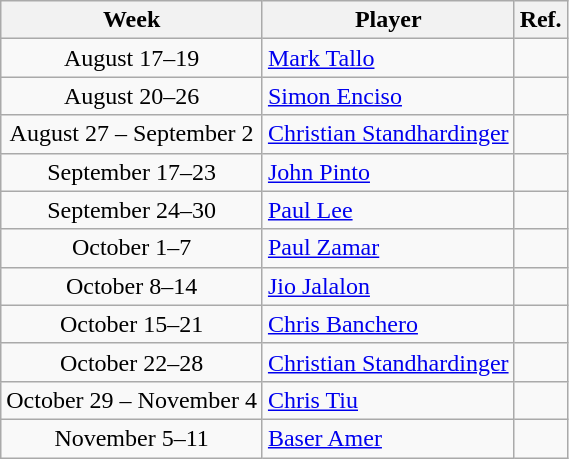<table class="wikitable" border="1">
<tr>
<th>Week</th>
<th>Player</th>
<th>Ref.</th>
</tr>
<tr>
<td align=center>August 17–19</td>
<td><a href='#'>Mark Tallo</a> </td>
<td align=center></td>
</tr>
<tr>
<td align=center>August 20–26</td>
<td><a href='#'>Simon Enciso</a> </td>
<td align=center></td>
</tr>
<tr>
<td align=center>August 27 – September 2</td>
<td><a href='#'>Christian Standhardinger</a> </td>
<td align=center></td>
</tr>
<tr>
<td align=center>September 17–23</td>
<td><a href='#'>John Pinto</a> </td>
<td align=center></td>
</tr>
<tr>
<td align=center>September 24–30</td>
<td><a href='#'>Paul Lee</a> </td>
<td align=center></td>
</tr>
<tr>
<td align=center>October 1–7</td>
<td><a href='#'>Paul Zamar</a> </td>
<td align=center></td>
</tr>
<tr>
<td align=center>October 8–14</td>
<td><a href='#'>Jio Jalalon</a> </td>
<td align=center></td>
</tr>
<tr>
<td align=center>October 15–21</td>
<td><a href='#'>Chris Banchero</a> </td>
<td align=center></td>
</tr>
<tr>
<td align=center>October 22–28</td>
<td><a href='#'>Christian Standhardinger</a> </td>
<td align=center></td>
</tr>
<tr>
<td align=center>October 29 – November 4</td>
<td><a href='#'>Chris Tiu</a> </td>
<td align=center></td>
</tr>
<tr>
<td align=center>November 5–11</td>
<td><a href='#'>Baser Amer</a> </td>
<td align=center></td>
</tr>
</table>
